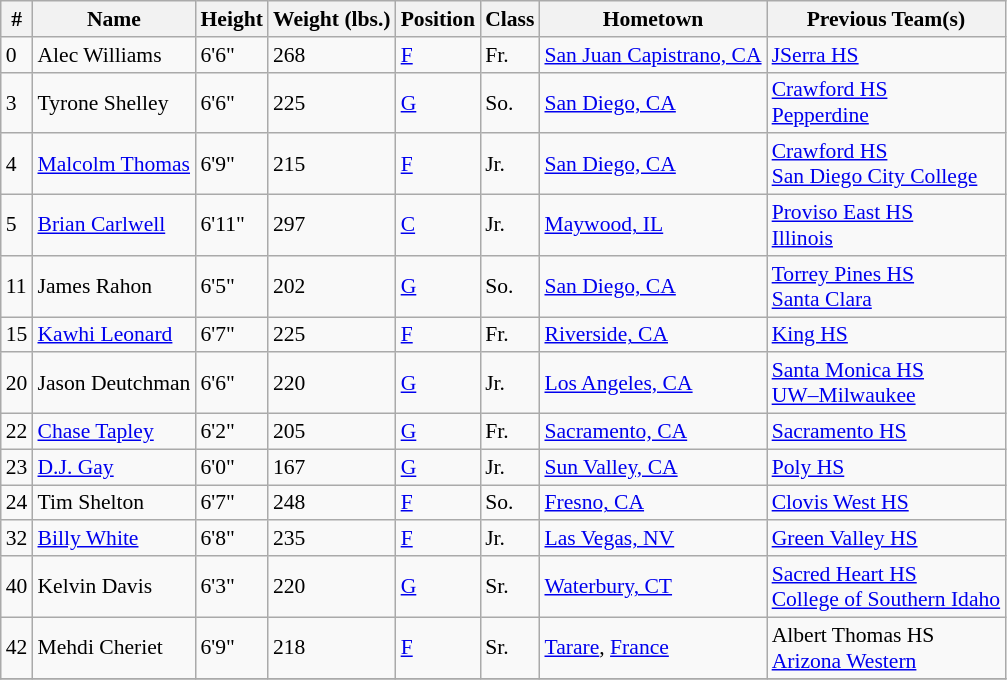<table class="wikitable" style="font-size: 90%">
<tr>
<th>#</th>
<th>Name</th>
<th>Height</th>
<th>Weight (lbs.)</th>
<th>Position</th>
<th>Class</th>
<th>Hometown</th>
<th>Previous Team(s)</th>
</tr>
<tr>
<td>0</td>
<td>Alec Williams</td>
<td>6'6"</td>
<td>268</td>
<td><a href='#'>F</a></td>
<td>Fr.</td>
<td><a href='#'>San Juan Capistrano, CA</a></td>
<td><a href='#'>JSerra HS</a></td>
</tr>
<tr>
<td>3</td>
<td>Tyrone Shelley</td>
<td>6'6"</td>
<td>225</td>
<td><a href='#'>G</a></td>
<td>So.</td>
<td><a href='#'>San Diego, CA</a></td>
<td><a href='#'>Crawford HS</a><br><a href='#'>Pepperdine</a></td>
</tr>
<tr>
<td>4</td>
<td><a href='#'>Malcolm Thomas</a></td>
<td>6'9"</td>
<td>215</td>
<td><a href='#'>F</a></td>
<td>Jr.</td>
<td><a href='#'>San Diego, CA</a></td>
<td><a href='#'>Crawford HS</a><br><a href='#'>San Diego City College</a></td>
</tr>
<tr>
<td>5</td>
<td><a href='#'>Brian Carlwell</a></td>
<td>6'11"</td>
<td>297</td>
<td><a href='#'>C</a></td>
<td>Jr.</td>
<td><a href='#'>Maywood, IL</a></td>
<td><a href='#'>Proviso East HS</a><br><a href='#'>Illinois</a></td>
</tr>
<tr>
<td>11</td>
<td>James Rahon</td>
<td>6'5"</td>
<td>202</td>
<td><a href='#'>G</a></td>
<td>So.</td>
<td><a href='#'>San Diego, CA</a></td>
<td><a href='#'>Torrey Pines HS</a><br><a href='#'>Santa Clara</a></td>
</tr>
<tr>
<td>15</td>
<td><a href='#'>Kawhi Leonard</a></td>
<td>6'7"</td>
<td>225</td>
<td><a href='#'>F</a></td>
<td>Fr.</td>
<td><a href='#'>Riverside, CA</a></td>
<td><a href='#'>King HS</a></td>
</tr>
<tr>
<td>20</td>
<td>Jason Deutchman</td>
<td>6'6"</td>
<td>220</td>
<td><a href='#'>G</a></td>
<td>Jr.</td>
<td><a href='#'>Los Angeles, CA</a></td>
<td><a href='#'>Santa Monica HS</a><br><a href='#'>UW–Milwaukee</a></td>
</tr>
<tr>
<td>22</td>
<td><a href='#'>Chase Tapley</a></td>
<td>6'2"</td>
<td>205</td>
<td><a href='#'>G</a></td>
<td>Fr.</td>
<td><a href='#'>Sacramento, CA</a></td>
<td><a href='#'>Sacramento HS</a></td>
</tr>
<tr>
<td>23</td>
<td><a href='#'>D.J. Gay</a></td>
<td>6'0"</td>
<td>167</td>
<td><a href='#'>G</a></td>
<td>Jr.</td>
<td><a href='#'>Sun Valley, CA</a></td>
<td><a href='#'>Poly HS</a></td>
</tr>
<tr>
<td>24</td>
<td>Tim Shelton</td>
<td>6'7"</td>
<td>248</td>
<td><a href='#'>F</a></td>
<td>So.</td>
<td><a href='#'>Fresno, CA</a></td>
<td><a href='#'>Clovis West HS</a></td>
</tr>
<tr>
<td>32</td>
<td><a href='#'>Billy White</a></td>
<td>6'8"</td>
<td>235</td>
<td><a href='#'>F</a></td>
<td>Jr.</td>
<td><a href='#'>Las Vegas, NV</a></td>
<td><a href='#'>Green Valley HS</a></td>
</tr>
<tr>
<td>40</td>
<td>Kelvin Davis</td>
<td>6'3"</td>
<td>220</td>
<td><a href='#'>G</a></td>
<td>Sr.</td>
<td><a href='#'>Waterbury, CT</a></td>
<td><a href='#'>Sacred Heart HS</a><br><a href='#'>College of Southern Idaho</a></td>
</tr>
<tr>
<td>42</td>
<td>Mehdi Cheriet</td>
<td>6'9"</td>
<td>218</td>
<td><a href='#'>F</a></td>
<td>Sr.</td>
<td><a href='#'>Tarare</a>, <a href='#'>France</a></td>
<td>Albert Thomas HS<br><a href='#'>Arizona Western</a></td>
</tr>
<tr>
</tr>
</table>
